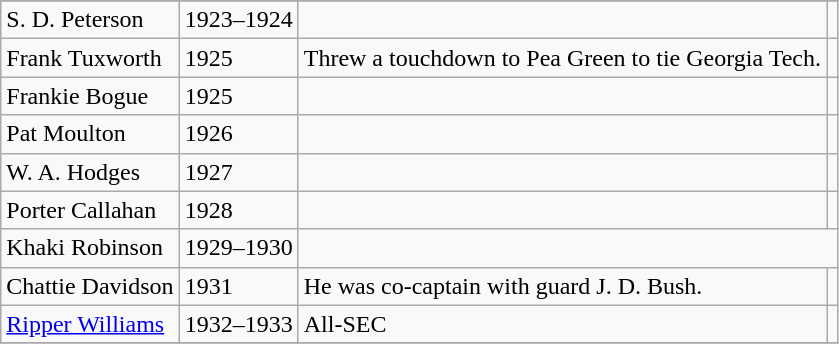<table class="wikitable sortable" style="text-align:left;">
<tr>
</tr>
<tr>
<td>S. D. Peterson</td>
<td>1923–1924</td>
<td></td>
<td></td>
</tr>
<tr>
<td>Frank Tuxworth</td>
<td>1925</td>
<td>Threw a touchdown to Pea Green to tie Georgia Tech.</td>
<td></td>
</tr>
<tr>
<td>Frankie Bogue</td>
<td>1925</td>
<td></td>
<td></td>
</tr>
<tr>
<td>Pat Moulton</td>
<td>1926</td>
<td></td>
<td></td>
</tr>
<tr>
<td>W. A. Hodges</td>
<td>1927</td>
<td></td>
<td></td>
</tr>
<tr>
<td>Porter Callahan</td>
<td>1928</td>
<td></td>
<td></td>
</tr>
<tr>
<td>Khaki Robinson</td>
<td>1929–1930</td>
</tr>
<tr>
<td>Chattie Davidson</td>
<td>1931</td>
<td>He was co-captain with guard J. D. Bush.</td>
<td></td>
</tr>
<tr>
<td><a href='#'>Ripper Williams</a></td>
<td>1932–1933</td>
<td>All-SEC</td>
<td></td>
</tr>
<tr>
</tr>
</table>
